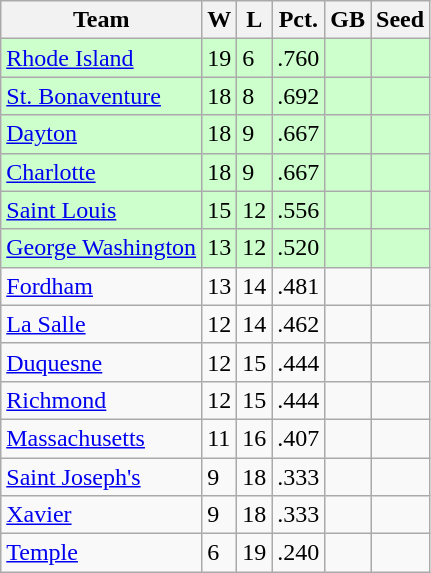<table class=wikitable>
<tr>
<th>Team</th>
<th>W</th>
<th>L</th>
<th>Pct.</th>
<th>GB</th>
<th>Seed</th>
</tr>
<tr bgcolor=#ccffcc>
<td><a href='#'>Rhode Island</a></td>
<td>19</td>
<td>6</td>
<td>.760</td>
<td></td>
<td></td>
</tr>
<tr bgcolor=#ccffcc>
<td><a href='#'>St. Bonaventure</a></td>
<td>18</td>
<td>8</td>
<td>.692</td>
<td></td>
<td></td>
</tr>
<tr bgcolor=#ccffcc>
<td><a href='#'>Dayton</a></td>
<td>18</td>
<td>9</td>
<td>.667</td>
<td></td>
<td></td>
</tr>
<tr bgcolor=#ccffcc>
<td><a href='#'>Charlotte</a></td>
<td>18</td>
<td>9</td>
<td>.667</td>
<td></td>
<td></td>
</tr>
<tr bgcolor=#ccffcc>
<td><a href='#'>Saint Louis</a></td>
<td>15</td>
<td>12</td>
<td>.556</td>
<td></td>
<td></td>
</tr>
<tr bgcolor=#ccffcc>
<td><a href='#'>George Washington</a></td>
<td>13</td>
<td>12</td>
<td>.520</td>
<td></td>
<td></td>
</tr>
<tr>
<td><a href='#'>Fordham</a></td>
<td>13</td>
<td>14</td>
<td>.481</td>
<td></td>
<td></td>
</tr>
<tr>
<td><a href='#'>La Salle</a></td>
<td>12</td>
<td>14</td>
<td>.462</td>
<td></td>
<td></td>
</tr>
<tr>
<td><a href='#'>Duquesne</a></td>
<td>12</td>
<td>15</td>
<td>.444</td>
<td></td>
<td></td>
</tr>
<tr>
<td><a href='#'>Richmond</a></td>
<td>12</td>
<td>15</td>
<td>.444</td>
<td></td>
<td></td>
</tr>
<tr>
<td><a href='#'>Massachusetts</a></td>
<td>11</td>
<td>16</td>
<td>.407</td>
<td></td>
<td></td>
</tr>
<tr>
<td><a href='#'>Saint Joseph's</a></td>
<td>9</td>
<td>18</td>
<td>.333</td>
<td></td>
<td></td>
</tr>
<tr>
<td><a href='#'>Xavier</a></td>
<td>9</td>
<td>18</td>
<td>.333</td>
<td></td>
<td></td>
</tr>
<tr>
<td><a href='#'>Temple</a></td>
<td>6</td>
<td>19</td>
<td>.240</td>
<td></td>
<td></td>
</tr>
</table>
